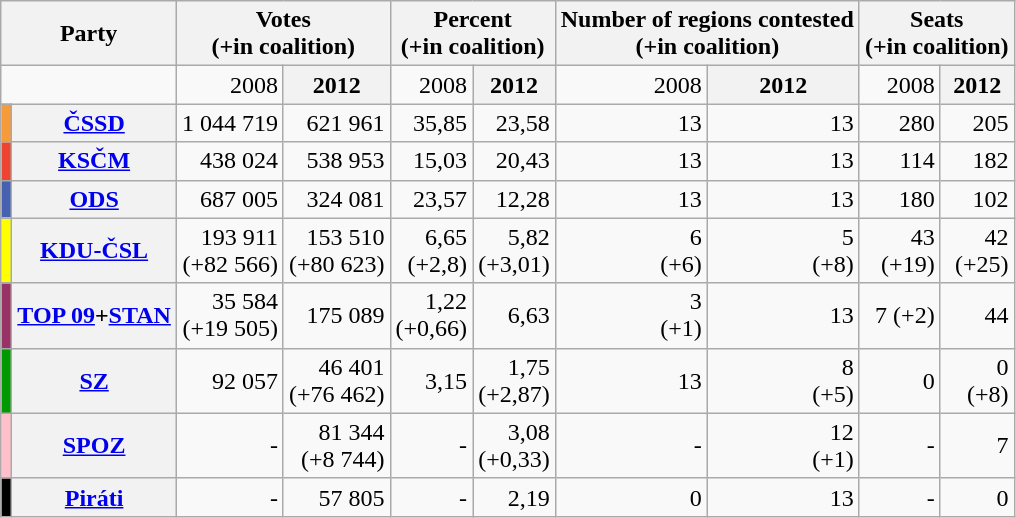<table class="wikitable" style="text-align:right">
<tr>
<th colspan=2>Party</th>
<th colspan=2>Votes<br>(+in coalition)</th>
<th colspan=2>Percent<br>(+in coalition)</th>
<th colspan=2>Number of regions contested<br>(+in coalition)</th>
<th colspan=2>Seats<br>(+in coalition)</th>
</tr>
<tr>
<td colspan=2></td>
<td>2008</td>
<th>2012</th>
<td>2008</td>
<th>2012</th>
<td>2008</td>
<th>2012</th>
<td>2008</td>
<th>2012</th>
</tr>
<tr>
<td style="background:#f79a3a;"></td>
<th><a href='#'>ČSSD</a></th>
<td>1 044 719</td>
<td>621 961</td>
<td>35,85</td>
<td>23,58</td>
<td>13</td>
<td>13</td>
<td>280</td>
<td>205</td>
</tr>
<tr>
<td style="background:#ed4431;"></td>
<th><a href='#'>KSČM</a></th>
<td>438 024</td>
<td>538 953</td>
<td>15,03</td>
<td>20,43</td>
<td>13</td>
<td>13</td>
<td>114</td>
<td>182</td>
</tr>
<tr>
<td style="background:#4761b1;"></td>
<th><a href='#'>ODS</a></th>
<td>687 005</td>
<td>324 081</td>
<td>23,57</td>
<td>12,28</td>
<td>13</td>
<td>13</td>
<td>180</td>
<td>102</td>
</tr>
<tr>
<td style="background:yellow;"></td>
<th><a href='#'>KDU-ČSL</a></th>
<td>193 911<br>(+82 566)</td>
<td>153 510<br>(+80 623)</td>
<td>6,65<br>(+2,8)</td>
<td>5,82<br>(+3,01)</td>
<td>6<br>(+6)</td>
<td>5<br>(+8)</td>
<td>43<br>(+19)</td>
<td>42<br>(+25)</td>
</tr>
<tr>
<td style="background:#936;"></td>
<th><a href='#'>TOP 09</a>+<a href='#'>STAN</a></th>
<td>35 584<br>(+19 505)</td>
<td>175 089</td>
<td>1,22<br>(+0,66)</td>
<td>6,63</td>
<td>3<br>(+1)</td>
<td>13</td>
<td>7 (+2)</td>
<td>44</td>
</tr>
<tr>
<td style="background:#090;"></td>
<th><a href='#'>SZ</a></th>
<td>92 057</td>
<td>46 401<br>(+76 462)</td>
<td>3,15</td>
<td>1,75<br>(+2,87)</td>
<td>13</td>
<td>8<br>(+5)</td>
<td>0</td>
<td>0<br>(+8)</td>
</tr>
<tr>
<td style="background:pink;"></td>
<th><a href='#'>SPOZ</a></th>
<td>-</td>
<td>81 344<br>(+8 744)</td>
<td>-</td>
<td>3,08<br>(+0,33)</td>
<td>-</td>
<td>12<br>(+1)</td>
<td>-</td>
<td>7</td>
</tr>
<tr>
<td style="background:#000;"></td>
<th><a href='#'>Piráti</a></th>
<td>-</td>
<td>57 805</td>
<td>-</td>
<td>2,19</td>
<td>0</td>
<td>13</td>
<td>-</td>
<td>0</td>
</tr>
</table>
